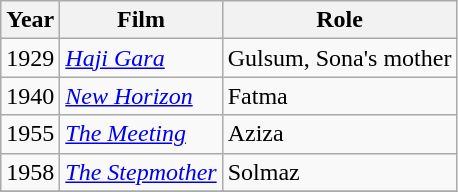<table class="wikitable">
<tr>
<th>Year</th>
<th>Film</th>
<th>Role</th>
</tr>
<tr>
<td>1929</td>
<td><em><a href='#'>Haji Gara</a></em></td>
<td>Gulsum, Sona's mother</td>
</tr>
<tr>
<td>1940</td>
<td><em><a href='#'>New Horizon</a></em></td>
<td>Fatma</td>
</tr>
<tr>
<td>1955</td>
<td><em><a href='#'>The Meeting</a></em></td>
<td>Aziza</td>
</tr>
<tr>
<td>1958</td>
<td><em><a href='#'>The Stepmother</a></em></td>
<td>Solmaz</td>
</tr>
<tr>
</tr>
</table>
